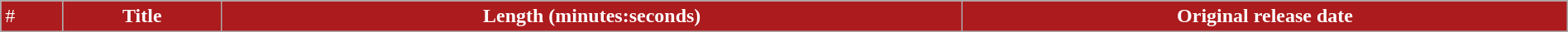<table class="wikitable plainrowheaders" style="width:100%;">
<tr style="color:white">
<td style="background-color: #AC1B1D;">#</td>
<th style="background-color: #AC1B1D;">Title</th>
<th style="background-color: #AC1B1D;">Length (minutes:seconds)</th>
<th style="background-color: #AC1B1D;">Original release date<br>








































































































































































































































</th>
</tr>
</table>
